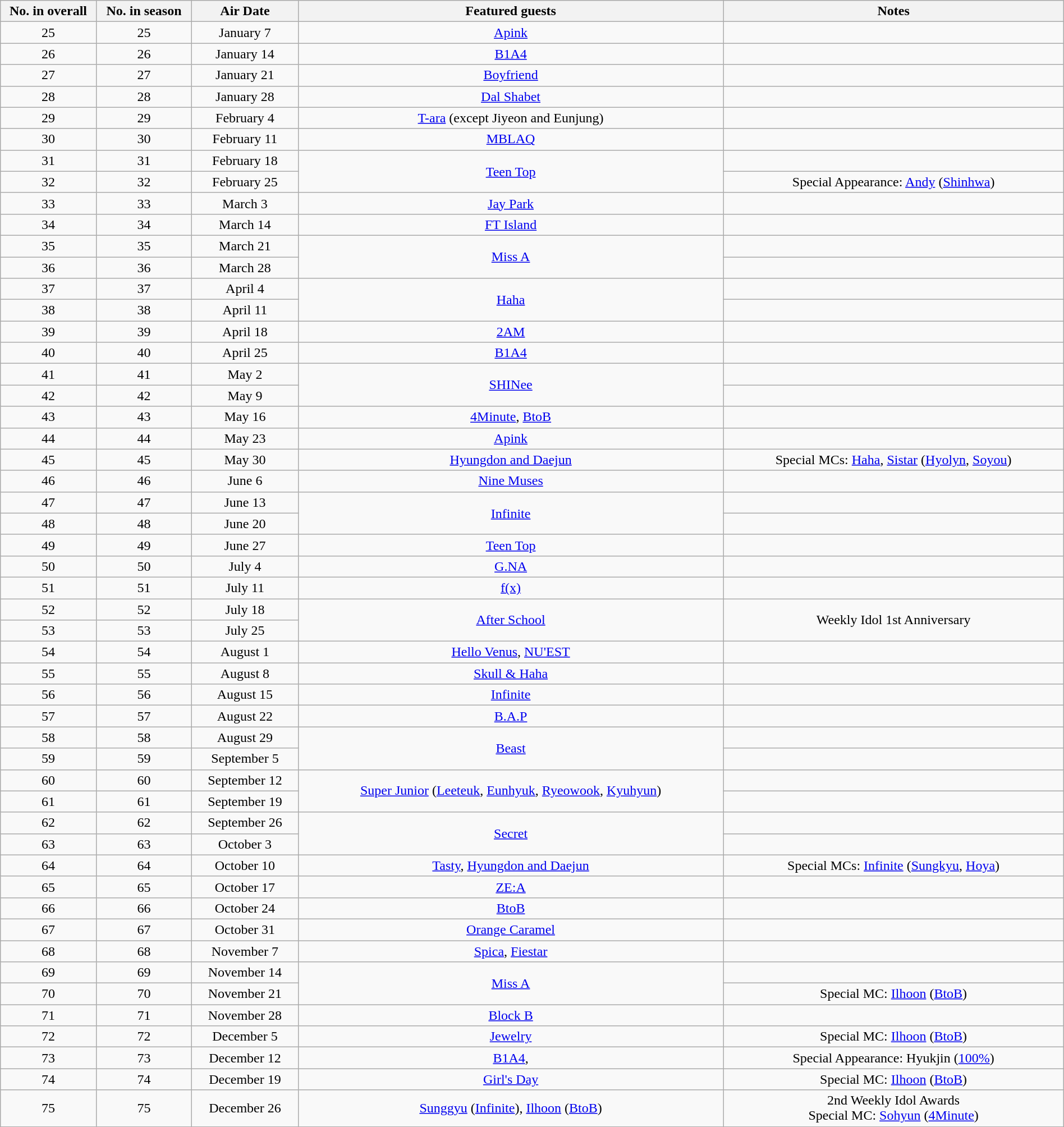<table class="wikitable" style="text-align:center; width:100%">
<tr>
<th width="9%">No. in overall</th>
<th width="9%">No. in season</th>
<th width="10%">Air Date</th>
<th width="40%">Featured guests</th>
<th width="32%">Notes</th>
</tr>
<tr>
<td>25</td>
<td>25</td>
<td>January 7</td>
<td><a href='#'>Apink</a></td>
<td></td>
</tr>
<tr>
<td>26</td>
<td>26</td>
<td>January 14</td>
<td><a href='#'>B1A4</a></td>
<td></td>
</tr>
<tr>
<td>27</td>
<td>27</td>
<td>January 21</td>
<td><a href='#'>Boyfriend</a></td>
<td></td>
</tr>
<tr>
<td>28</td>
<td>28</td>
<td>January 28</td>
<td><a href='#'>Dal Shabet</a></td>
<td></td>
</tr>
<tr>
<td>29</td>
<td>29</td>
<td>February 4</td>
<td><a href='#'>T-ara</a> (except Jiyeon and Eunjung)</td>
<td></td>
</tr>
<tr>
<td>30</td>
<td>30</td>
<td>February 11</td>
<td><a href='#'>MBLAQ</a></td>
<td></td>
</tr>
<tr>
<td>31</td>
<td>31</td>
<td>February 18</td>
<td rowspan=2><a href='#'>Teen Top</a></td>
<td></td>
</tr>
<tr>
<td>32</td>
<td>32</td>
<td>February 25</td>
<td>Special Appearance: <a href='#'>Andy</a> (<a href='#'>Shinhwa</a>)</td>
</tr>
<tr>
<td>33</td>
<td>33</td>
<td>March 3</td>
<td><a href='#'>Jay Park</a></td>
<td></td>
</tr>
<tr>
<td>34</td>
<td>34</td>
<td>March 14</td>
<td><a href='#'>FT Island</a></td>
<td></td>
</tr>
<tr>
<td>35</td>
<td>35</td>
<td>March 21</td>
<td rowspan=2><a href='#'>Miss A</a></td>
<td></td>
</tr>
<tr>
<td>36</td>
<td>36</td>
<td>March 28</td>
<td></td>
</tr>
<tr>
<td>37</td>
<td>37</td>
<td>April 4</td>
<td rowspan=2><a href='#'>Haha</a></td>
<td></td>
</tr>
<tr>
<td>38</td>
<td>38</td>
<td>April 11</td>
<td></td>
</tr>
<tr>
<td>39</td>
<td>39</td>
<td>April 18</td>
<td><a href='#'>2AM</a></td>
<td></td>
</tr>
<tr>
<td>40</td>
<td>40</td>
<td>April 25</td>
<td><a href='#'>B1A4</a></td>
<td></td>
</tr>
<tr>
<td>41</td>
<td>41</td>
<td>May 2</td>
<td rowspan=2><a href='#'>SHINee</a></td>
<td></td>
</tr>
<tr>
<td>42</td>
<td>42</td>
<td>May 9</td>
<td></td>
</tr>
<tr>
<td>43</td>
<td>43</td>
<td>May 16</td>
<td><a href='#'>4Minute</a>, <a href='#'>BtoB</a></td>
<td></td>
</tr>
<tr>
<td>44</td>
<td>44</td>
<td>May 23</td>
<td><a href='#'>Apink</a></td>
<td></td>
</tr>
<tr>
<td>45</td>
<td>45</td>
<td>May 30</td>
<td><a href='#'>Hyungdon and Daejun</a></td>
<td>Special MCs: <a href='#'>Haha</a>, <a href='#'>Sistar</a> (<a href='#'>Hyolyn</a>, <a href='#'>Soyou</a>)</td>
</tr>
<tr>
<td>46</td>
<td>46</td>
<td>June 6</td>
<td><a href='#'>Nine Muses</a></td>
<td></td>
</tr>
<tr>
<td>47</td>
<td>47</td>
<td>June 13</td>
<td rowspan=2><a href='#'>Infinite</a></td>
<td></td>
</tr>
<tr>
<td>48</td>
<td>48</td>
<td>June 20</td>
<td></td>
</tr>
<tr>
<td>49</td>
<td>49</td>
<td>June 27</td>
<td><a href='#'>Teen Top</a></td>
<td></td>
</tr>
<tr>
<td>50</td>
<td>50</td>
<td>July 4</td>
<td><a href='#'>G.NA</a></td>
<td></td>
</tr>
<tr>
<td>51</td>
<td>51</td>
<td>July 11</td>
<td><a href='#'>f(x)</a></td>
<td></td>
</tr>
<tr>
<td>52</td>
<td>52</td>
<td>July 18</td>
<td rowspan=2><a href='#'>After School</a></td>
<td rowspan=2>Weekly Idol 1st Anniversary</td>
</tr>
<tr>
<td>53</td>
<td>53</td>
<td>July 25</td>
</tr>
<tr>
<td>54</td>
<td>54</td>
<td>August 1</td>
<td><a href='#'>Hello Venus</a>, <a href='#'>NU'EST</a></td>
<td></td>
</tr>
<tr>
<td>55</td>
<td>55</td>
<td>August 8</td>
<td><a href='#'>Skull & Haha</a></td>
<td></td>
</tr>
<tr>
<td>56</td>
<td>56</td>
<td>August 15</td>
<td><a href='#'>Infinite</a></td>
<td></td>
</tr>
<tr>
<td>57</td>
<td>57</td>
<td>August 22</td>
<td><a href='#'>B.A.P</a></td>
<td></td>
</tr>
<tr>
<td>58</td>
<td>58</td>
<td>August 29</td>
<td rowspan=2><a href='#'>Beast</a></td>
<td></td>
</tr>
<tr>
<td>59</td>
<td>59</td>
<td>September 5</td>
<td></td>
</tr>
<tr>
<td>60</td>
<td>60</td>
<td>September 12</td>
<td rowspan=2><a href='#'>Super Junior</a> (<a href='#'>Leeteuk</a>, <a href='#'>Eunhyuk</a>, <a href='#'>Ryeowook</a>, <a href='#'>Kyuhyun</a>)</td>
<td></td>
</tr>
<tr>
<td>61</td>
<td>61</td>
<td>September 19</td>
<td></td>
</tr>
<tr>
<td>62</td>
<td>62</td>
<td>September 26</td>
<td rowspan=2><a href='#'>Secret</a></td>
<td></td>
</tr>
<tr>
<td>63</td>
<td>63</td>
<td>October 3</td>
<td></td>
</tr>
<tr>
<td>64</td>
<td>64</td>
<td>October 10</td>
<td><a href='#'>Tasty</a>, <a href='#'>Hyungdon and Daejun</a></td>
<td>Special MCs: <a href='#'>Infinite</a> (<a href='#'>Sungkyu</a>, <a href='#'>Hoya</a>)</td>
</tr>
<tr>
<td>65</td>
<td>65</td>
<td>October 17</td>
<td><a href='#'>ZE:A</a></td>
<td></td>
</tr>
<tr>
<td>66</td>
<td>66</td>
<td>October 24</td>
<td><a href='#'>BtoB</a></td>
<td></td>
</tr>
<tr>
<td>67</td>
<td>67</td>
<td>October 31</td>
<td><a href='#'>Orange Caramel</a></td>
<td></td>
</tr>
<tr>
<td>68</td>
<td>68</td>
<td>November 7</td>
<td><a href='#'>Spica</a>, <a href='#'>Fiestar</a></td>
<td></td>
</tr>
<tr>
<td>69</td>
<td>69</td>
<td>November 14</td>
<td rowspan=2><a href='#'>Miss A</a></td>
<td></td>
</tr>
<tr>
<td>70</td>
<td>70</td>
<td>November 21</td>
<td>Special MC: <a href='#'>Ilhoon</a> (<a href='#'>BtoB</a>)</td>
</tr>
<tr>
<td>71</td>
<td>71</td>
<td>November 28</td>
<td><a href='#'>Block B</a></td>
<td></td>
</tr>
<tr>
<td>72</td>
<td>72</td>
<td>December 5</td>
<td><a href='#'>Jewelry</a></td>
<td>Special MC: <a href='#'>Ilhoon</a> (<a href='#'>BtoB</a>)</td>
</tr>
<tr>
<td>73</td>
<td>73</td>
<td>December 12</td>
<td><a href='#'>B1A4</a>,</td>
<td>Special Appearance: Hyukjin (<a href='#'>100%</a>)</td>
</tr>
<tr>
<td>74</td>
<td>74</td>
<td>December 19</td>
<td><a href='#'>Girl's Day</a></td>
<td>Special MC: <a href='#'>Ilhoon</a> (<a href='#'>BtoB</a>)</td>
</tr>
<tr>
<td>75</td>
<td>75</td>
<td>December 26</td>
<td><a href='#'>Sunggyu</a> (<a href='#'>Infinite</a>), <a href='#'>Ilhoon</a> (<a href='#'>BtoB</a>)</td>
<td>2nd Weekly Idol Awards<br>Special MC: <a href='#'>Sohyun</a> (<a href='#'>4Minute</a>)</td>
</tr>
</table>
